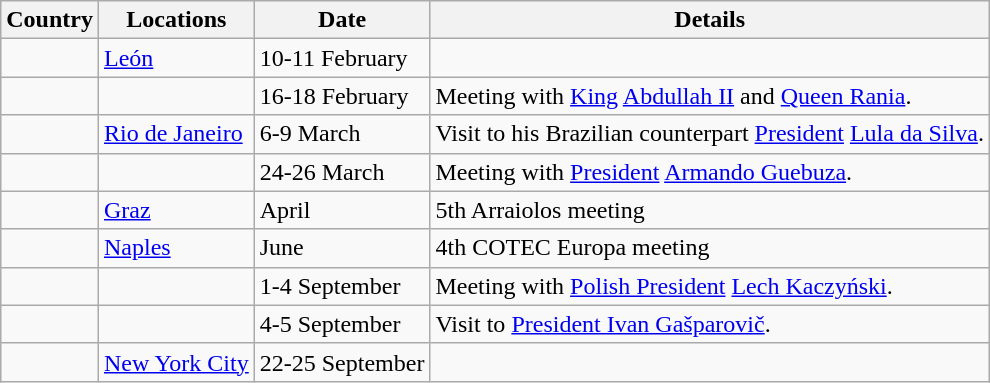<table class="wikitable">
<tr>
<th>Country</th>
<th>Locations</th>
<th>Date</th>
<th>Details</th>
</tr>
<tr>
<td></td>
<td><a href='#'>León</a></td>
<td>10-11 February</td>
<td></td>
</tr>
<tr>
<td></td>
<td></td>
<td>16-18 February</td>
<td>Meeting with <a href='#'>King</a> <a href='#'>Abdullah II</a> and <a href='#'>Queen Rania</a>.</td>
</tr>
<tr>
<td></td>
<td><a href='#'>Rio de Janeiro</a></td>
<td>6-9 March</td>
<td>Visit to his Brazilian counterpart <a href='#'>President</a> <a href='#'>Lula da Silva</a>.</td>
</tr>
<tr>
<td></td>
<td></td>
<td>24-26 March</td>
<td>Meeting with <a href='#'>President</a> <a href='#'>Armando Guebuza</a>.</td>
</tr>
<tr>
<td></td>
<td><a href='#'>Graz</a></td>
<td>April</td>
<td>5th Arraiolos meeting</td>
</tr>
<tr>
<td></td>
<td><a href='#'>Naples</a></td>
<td>June</td>
<td>4th COTEC Europa meeting</td>
</tr>
<tr>
<td></td>
<td></td>
<td>1-4 September</td>
<td>Meeting with <a href='#'>Polish President</a> <a href='#'>Lech Kaczyński</a>.</td>
</tr>
<tr>
<td></td>
<td></td>
<td>4-5 September</td>
<td>Visit to <a href='#'>President Ivan Gašparovič</a>.</td>
</tr>
<tr>
<td></td>
<td><a href='#'>New York City</a></td>
<td>22-25 September</td>
<td></td>
</tr>
</table>
